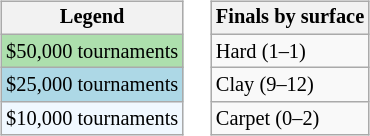<table>
<tr valign=top>
<td><br><table class=wikitable style="font-size:85%">
<tr>
<th>Legend</th>
</tr>
<tr style="background:#addfad;">
<td>$50,000 tournaments</td>
</tr>
<tr style="background:lightblue;">
<td>$25,000 tournaments</td>
</tr>
<tr style="background:#f0f8ff;">
<td>$10,000 tournaments</td>
</tr>
</table>
</td>
<td><br><table class=wikitable style="font-size:85%">
<tr>
<th>Finals by surface</th>
</tr>
<tr>
<td>Hard (1–1)</td>
</tr>
<tr>
<td>Clay (9–12)</td>
</tr>
<tr>
<td>Carpet (0–2)</td>
</tr>
</table>
</td>
</tr>
</table>
